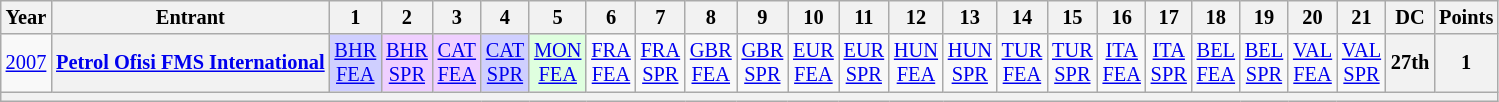<table class="wikitable" style="text-align:center; font-size:85%">
<tr>
<th>Year</th>
<th>Entrant</th>
<th>1</th>
<th>2</th>
<th>3</th>
<th>4</th>
<th>5</th>
<th>6</th>
<th>7</th>
<th>8</th>
<th>9</th>
<th>10</th>
<th>11</th>
<th>12</th>
<th>13</th>
<th>14</th>
<th>15</th>
<th>16</th>
<th>17</th>
<th>18</th>
<th>19</th>
<th>20</th>
<th>21</th>
<th>DC</th>
<th>Points</th>
</tr>
<tr>
<td><a href='#'>2007</a></td>
<th nowrap><a href='#'>Petrol Ofisi FMS International</a></th>
<td style="background:#CFCFFF;"><a href='#'>BHR<br>FEA</a><br></td>
<td style="background:#EFCFFF;"><a href='#'>BHR<br>SPR</a><br></td>
<td style="background:#EFCFFF;"><a href='#'>CAT<br>FEA</a><br></td>
<td style="background:#CFCFFF;"><a href='#'>CAT<br>SPR</a><br></td>
<td style="background:#DFFFDF;"><a href='#'>MON<br>FEA</a><br></td>
<td><a href='#'>FRA<br>FEA</a></td>
<td><a href='#'>FRA<br>SPR</a></td>
<td><a href='#'>GBR<br>FEA</a></td>
<td><a href='#'>GBR<br>SPR</a></td>
<td><a href='#'>EUR<br>FEA</a></td>
<td><a href='#'>EUR<br>SPR</a></td>
<td><a href='#'>HUN<br>FEA</a></td>
<td><a href='#'>HUN<br>SPR</a></td>
<td><a href='#'>TUR<br>FEA</a></td>
<td><a href='#'>TUR<br>SPR</a></td>
<td><a href='#'>ITA<br>FEA</a></td>
<td><a href='#'>ITA<br>SPR</a></td>
<td><a href='#'>BEL<br>FEA</a></td>
<td><a href='#'>BEL<br>SPR</a></td>
<td><a href='#'>VAL<br>FEA</a></td>
<td><a href='#'>VAL<br>SPR</a></td>
<th>27th</th>
<th>1</th>
</tr>
<tr>
<th colspan="25"></th>
</tr>
</table>
